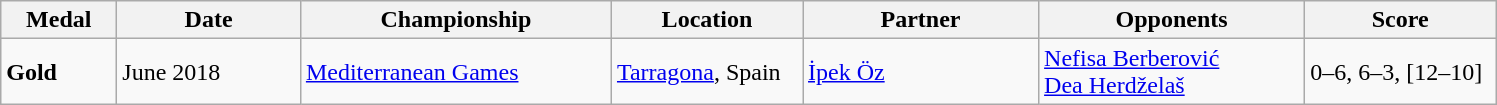<table class="wikitable">
<tr>
<th width=70>Medal</th>
<th width=115>Date</th>
<th width=200>Championship</th>
<th width=120>Location</th>
<th width=150>Partner</th>
<th width=170>Opponents</th>
<th width=120>Score</th>
</tr>
<tr>
<td> <strong>Gold</strong></td>
<td>June 2018</td>
<td><a href='#'>Mediterranean Games</a></td>
<td><a href='#'>Tarragona</a>, Spain</td>
<td> <a href='#'>İpek Öz</a></td>
<td> <a href='#'>Nefisa Berberović</a> <br>  <a href='#'>Dea Herdželaš</a></td>
<td>0–6, 6–3, [12–10]</td>
</tr>
</table>
